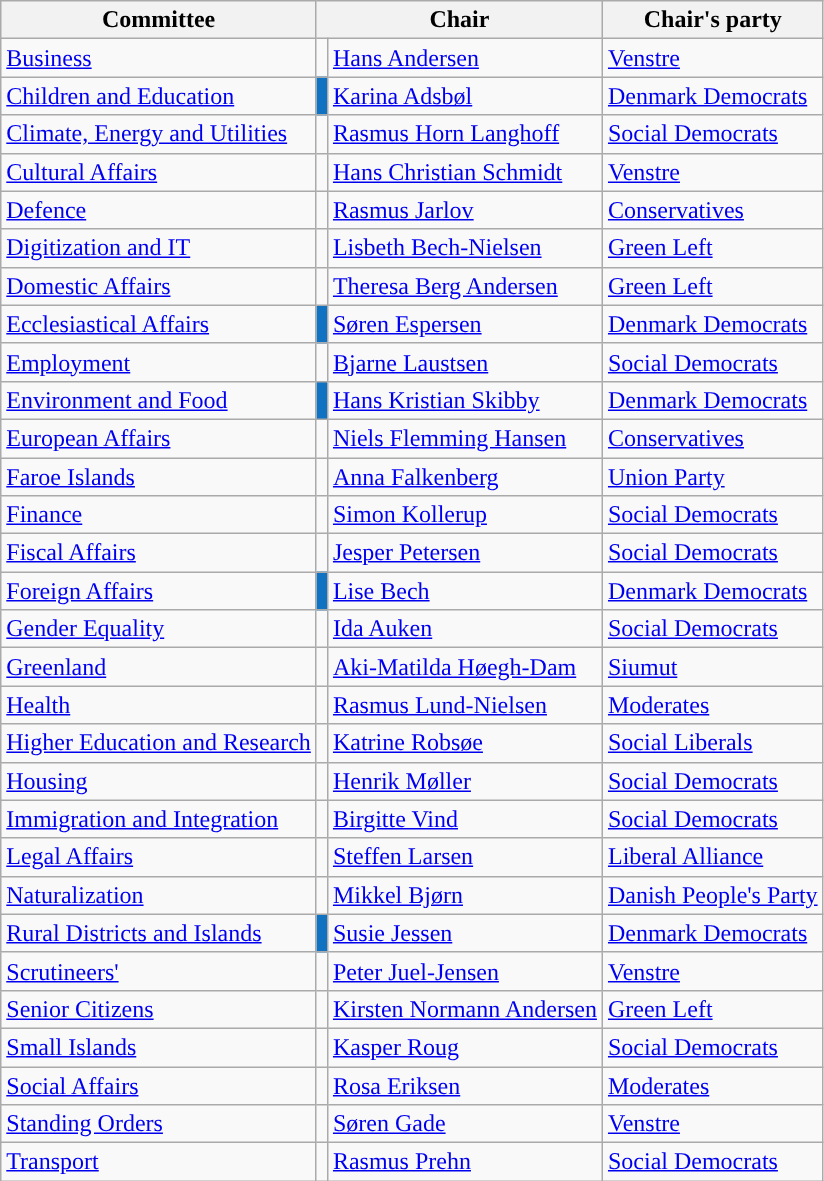<table class="wikitable sortable">
<tr>
<th>Committee</th>
<th colspan="2">Chair</th>
<th>Chair's party</th>
</tr>
<tr>
<td><a href='#'>Business</a></td>
<td style="background:"></td>
<td><a href='#'>Hans Andersen</a></td>
<td><a href='#'>Venstre</a></td>
</tr>
<tr>
<td><a href='#'>Children and Education</a></td>
<td style="background:#1272C2;"></td>
<td><a href='#'>Karina Adsbøl</a></td>
<td><a href='#'>Denmark Democrats</a></td>
</tr>
<tr>
<td><a href='#'>Climate, Energy and Utilities</a></td>
<td style="background:"></td>
<td><a href='#'>Rasmus Horn Langhoff</a></td>
<td><a href='#'>Social Democrats</a></td>
</tr>
<tr>
<td><a href='#'>Cultural Affairs</a></td>
<td style="background:"></td>
<td><a href='#'>Hans Christian Schmidt</a></td>
<td><a href='#'>Venstre</a></td>
</tr>
<tr>
<td><a href='#'>Defence</a></td>
<td style="background:"></td>
<td><a href='#'>Rasmus Jarlov</a></td>
<td><a href='#'>Conservatives</a></td>
</tr>
<tr>
<td><a href='#'>Digitization and IT</a></td>
<td style="background:"></td>
<td><a href='#'>Lisbeth Bech-Nielsen</a></td>
<td><a href='#'>Green Left</a></td>
</tr>
<tr>
<td><a href='#'>Domestic Affairs</a></td>
<td style="background:"></td>
<td><a href='#'>Theresa Berg Andersen</a></td>
<td><a href='#'>Green Left</a></td>
</tr>
<tr>
<td><a href='#'>Ecclesiastical Affairs</a></td>
<td style="background:#1272C2;"></td>
<td><a href='#'>Søren Espersen</a></td>
<td><a href='#'>Denmark Democrats</a></td>
</tr>
<tr>
<td><a href='#'>Employment</a></td>
<td style="background:"></td>
<td><a href='#'>Bjarne Laustsen</a></td>
<td><a href='#'>Social Democrats</a></td>
</tr>
<tr>
<td><a href='#'>Environment and Food</a></td>
<td style="background:#1272C2;"></td>
<td><a href='#'>Hans Kristian Skibby</a></td>
<td><a href='#'>Denmark Democrats</a></td>
</tr>
<tr>
<td><a href='#'>European Affairs</a></td>
<td style="background:"></td>
<td><a href='#'>Niels Flemming Hansen</a></td>
<td><a href='#'>Conservatives</a></td>
</tr>
<tr>
<td><a href='#'>Faroe Islands</a></td>
<td style="background:"></td>
<td><a href='#'>Anna Falkenberg</a></td>
<td><a href='#'>Union Party</a></td>
</tr>
<tr>
<td><a href='#'>Finance</a></td>
<td style="background:"></td>
<td><a href='#'>Simon Kollerup</a></td>
<td><a href='#'>Social Democrats</a></td>
</tr>
<tr>
<td><a href='#'>Fiscal Affairs</a></td>
<td style="background:"></td>
<td><a href='#'>Jesper Petersen</a></td>
<td><a href='#'>Social Democrats</a></td>
</tr>
<tr>
<td><a href='#'>Foreign Affairs</a></td>
<td style="background:#1272C2;"></td>
<td><a href='#'>Lise Bech</a></td>
<td><a href='#'>Denmark Democrats</a></td>
</tr>
<tr>
<td><a href='#'>Gender Equality</a></td>
<td style="background:"></td>
<td><a href='#'>Ida Auken</a></td>
<td><a href='#'>Social Democrats</a></td>
</tr>
<tr>
<td><a href='#'>Greenland</a></td>
<td style="background:"></td>
<td><a href='#'>Aki-Matilda Høegh-Dam</a></td>
<td><a href='#'>Siumut</a></td>
</tr>
<tr>
<td><a href='#'>Health</a></td>
<td style="background:"></td>
<td><a href='#'>Rasmus Lund-Nielsen</a></td>
<td><a href='#'>Moderates</a></td>
</tr>
<tr>
<td><a href='#'>Higher Education and Research</a></td>
<td style="background:"></td>
<td><a href='#'>Katrine Robsøe</a></td>
<td><a href='#'>Social Liberals</a></td>
</tr>
<tr>
<td><a href='#'>Housing</a></td>
<td style="background:"></td>
<td><a href='#'>Henrik Møller</a></td>
<td><a href='#'>Social Democrats</a></td>
</tr>
<tr>
<td><a href='#'>Immigration and Integration</a></td>
<td style="background:"></td>
<td><a href='#'>Birgitte Vind</a></td>
<td><a href='#'>Social Democrats</a></td>
</tr>
<tr>
<td><a href='#'>Legal Affairs</a></td>
<td style="background:"></td>
<td><a href='#'>Steffen Larsen</a></td>
<td><a href='#'>Liberal Alliance</a></td>
</tr>
<tr>
<td><a href='#'>Naturalization</a></td>
<td style="background:"></td>
<td><a href='#'>Mikkel Bjørn</a></td>
<td><a href='#'>Danish People's Party</a></td>
</tr>
<tr>
<td><a href='#'>Rural Districts and Islands</a></td>
<td style="background:#1272C2;"></td>
<td><a href='#'>Susie Jessen</a></td>
<td><a href='#'>Denmark Democrats</a></td>
</tr>
<tr>
<td><a href='#'>Scrutineers'</a></td>
<td style="background:"></td>
<td><a href='#'>Peter Juel-Jensen</a></td>
<td><a href='#'>Venstre</a></td>
</tr>
<tr>
<td><a href='#'>Senior Citizens</a></td>
<td style="background:"></td>
<td><a href='#'>Kirsten Normann Andersen</a></td>
<td><a href='#'>Green Left</a></td>
</tr>
<tr>
<td><a href='#'>Small Islands</a></td>
<td style="background:"></td>
<td><a href='#'>Kasper Roug</a></td>
<td><a href='#'>Social Democrats</a></td>
</tr>
<tr>
<td><a href='#'>Social Affairs</a></td>
<td style="background:"></td>
<td><a href='#'>Rosa Eriksen</a></td>
<td><a href='#'>Moderates</a></td>
</tr>
<tr>
<td><a href='#'>Standing Orders</a></td>
<td style="background:"></td>
<td><a href='#'>Søren Gade</a></td>
<td><a href='#'>Venstre</a></td>
</tr>
<tr>
<td><a href='#'>Transport</a></td>
<td style="background:"></td>
<td><a href='#'>Rasmus Prehn</a></td>
<td><a href='#'>Social Democrats</a></td>
</tr>
</table>
